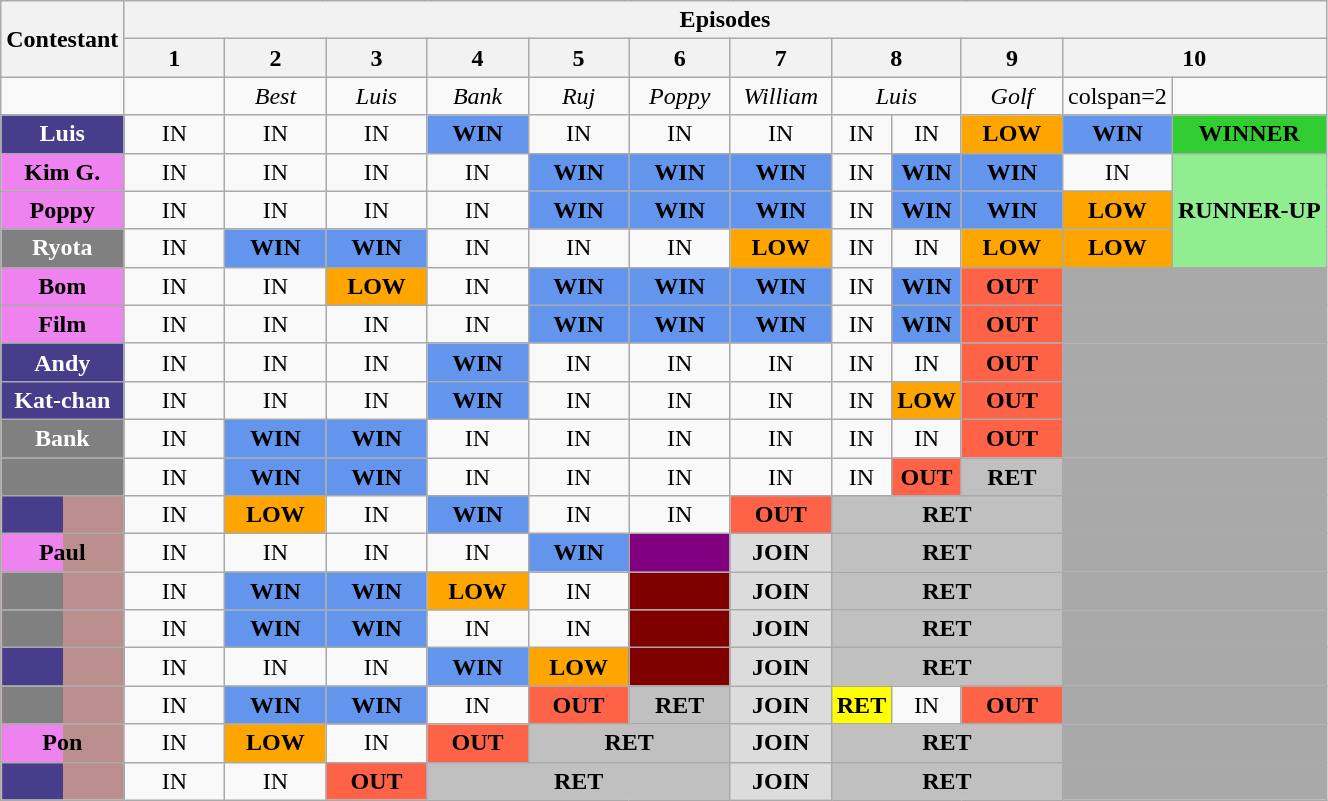<table class="wikitable" style="text-align:center;">
<tr>
<th rowspan="2">Contestant</th>
<th colspan=13>Episodes</th>
</tr>
<tr>
<th style="width:60px;">1</th>
<th style="width:60px;">2</th>
<th style="width:60px;">3</th>
<th style="width:60px;">4</th>
<th style="width:60px;">5</th>
<th style="width:60px;">6</th>
<th style="width:60px;">7</th>
<th colspan=2 style="width:60px;">8</th>
<th style="width:60px;">9</th>
<th colspan="2">10</th>
</tr>
<tr>
<td></td>
<td></td>
<td><em>Best</em></td>
<td><em>Luis</em></td>
<td><em>Bank</em></td>
<td><em>Ruj</em></td>
<td><em>Poppy</em></td>
<td><em>William</em></td>
<td colspan=2><em>Luis</em></td>
<td><em>Golf</em></td>
<td>colspan=2 </td>
</tr>
<tr>
<td style="background:darkslateblue;color:white;"><strong>Luis</strong></td>
<td>IN</td>
<td>IN</td>
<td>IN</td>
<td style="background:cornflowerblue;"><strong>WIN</strong></td>
<td>IN</td>
<td>IN</td>
<td>IN</td>
<td>IN</td>
<td>IN</td>
<td style="background:orange;"><strong>LOW</strong></td>
<td style="background:cornflowerblue;"><strong>WIN</strong></td>
<td style="background:limegreen;"><strong>WINNER</strong></td>
</tr>
<tr>
<td style="background:violet;"><strong>Kim G.</strong></td>
<td>IN</td>
<td>IN</td>
<td>IN</td>
<td>IN</td>
<td style="background:cornflowerblue;"><strong>WIN</strong></td>
<td style="background:cornflowerblue;"><strong>WIN</strong></td>
<td style="background:cornflowerblue;"><strong>WIN</strong></td>
<td>IN</td>
<td style="background:cornflowerblue;"><strong>WIN</strong></td>
<td style="background:cornflowerblue;"><strong>WIN</strong></td>
<td>IN</td>
<td rowspan=3 style="background:lightgreen;"><strong>RUNNER-UP</strong></td>
</tr>
<tr>
<td style="background:violet;"><strong>Poppy</strong></td>
<td>IN</td>
<td>IN</td>
<td>IN</td>
<td>IN</td>
<td style="background:cornflowerblue;"><strong>WIN</strong></td>
<td style="background:cornflowerblue;"><strong>WIN</strong></td>
<td style="background:cornflowerblue;"><strong>WIN</strong></td>
<td>IN</td>
<td style="background:cornflowerblue;"><strong>WIN</strong></td>
<td style="background:cornflowerblue;"><strong>WIN</strong></td>
<td style="background:orange;"><strong>LOW</strong></td>
</tr>
<tr>
<td style="background:gray;color:white;"><strong>Ryota</strong></td>
<td>IN</td>
<td style="background:cornflowerblue;"><strong>WIN</strong></td>
<td style="background:cornflowerblue;"><strong>WIN</strong></td>
<td>IN</td>
<td>IN</td>
<td>IN</td>
<td style="background:orange;"><strong>LOW</strong></td>
<td>IN</td>
<td>IN</td>
<td style="background:orange;"><strong>LOW</strong></td>
<td style="background:orange;"><strong>LOW</strong></td>
</tr>
<tr>
<td style="background:violet;"><strong>Bom</strong></td>
<td>IN</td>
<td>IN</td>
<td style="background:orange;"><strong>LOW</strong></td>
<td>IN</td>
<td style="background:cornflowerblue;"><strong>WIN</strong></td>
<td style="background:cornflowerblue;"><strong>WIN</strong></td>
<td style="background:cornflowerblue;"><strong>WIN</strong></td>
<td>IN</td>
<td style="background:cornflowerblue;"><strong>WIN</strong></td>
<td style="background:tomato;"><strong>OUT</strong></td>
<td style="background:darkgrey;" colspan="2"></td>
</tr>
<tr>
<td style="background:violet;"><strong>Film</strong></td>
<td>IN</td>
<td>IN</td>
<td>IN</td>
<td>IN</td>
<td style="background:cornflowerblue;"><strong>WIN</strong></td>
<td style="background:cornflowerblue;"><strong>WIN</strong></td>
<td style="background:cornflowerblue;"><strong>WIN</strong></td>
<td>IN</td>
<td style="background:cornflowerblue;"><strong>WIN</strong></td>
<td style="background:tomato;"><strong>OUT</strong></td>
<td style="background:darkgrey;" colspan="2"></td>
</tr>
<tr>
<td style="background:darkslateblue;color:white;"><strong>Andy</strong></td>
<td>IN</td>
<td>IN</td>
<td>IN</td>
<td style="background:cornflowerblue;"><strong>WIN</strong></td>
<td>IN</td>
<td>IN</td>
<td>IN</td>
<td>IN</td>
<td>IN</td>
<td style="background:tomato;"><strong>OUT</strong></td>
<td style="background:darkgrey;" colspan="2"></td>
</tr>
<tr>
<td style="background:darkslateblue;color:white;"><strong>Kat-chan</strong></td>
<td>IN</td>
<td>IN</td>
<td>IN</td>
<td style="background:cornflowerblue;"><strong>WIN</strong></td>
<td>IN</td>
<td>IN</td>
<td>IN</td>
<td>IN</td>
<td style="background:orange;"><strong>LOW</strong></td>
<td style="background:tomato;"><strong>OUT</strong></td>
<td style="background:darkgrey;" colspan="2"></td>
</tr>
<tr>
<td style="background:gray;color:white;"><strong>Bank</strong></td>
<td>IN</td>
<td style="background:cornflowerblue;"><strong>WIN</strong></td>
<td style="background:cornflowerblue;"><strong>WIN</strong></td>
<td>IN</td>
<td>IN</td>
<td>IN</td>
<td>IN</td>
<td>IN</td>
<td>IN</td>
<td style="background:tomato;"><strong>OUT</strong></td>
<td style="background:darkgrey;" colspan="2"></td>
</tr>
<tr>
<td style="background:gray;"></td>
<td>IN</td>
<td style="background:cornflowerblue;"><strong>WIN</strong></td>
<td style="background:cornflowerblue;"><strong>WIN</strong></td>
<td>IN</td>
<td>IN</td>
<td>IN</td>
<td>IN</td>
<td>IN</td>
<td style="background:tomato;"><strong>OUT</strong></td>
<td style="background:silver;"><strong>RET</strong></td>
<td style="background:darkgrey;" colspan="2"></td>
</tr>
<tr>
<td style="background:linear-gradient(to right, darkslateblue 50%, rosybrown 50%);"></td>
<td>IN</td>
<td style="background:orange;"><strong>LOW</strong></td>
<td>IN</td>
<td style="background:cornflowerblue;"><strong>WIN</strong></td>
<td>IN</td>
<td>IN</td>
<td style="background:tomato;"><strong>OUT</strong></td>
<td style="background:silver;" colspan="3"><strong>RET</strong></td>
<td style="background:darkgrey;" colspan="2"></td>
</tr>
<tr>
<td style="background:linear-gradient(to right, violet 50%, rosybrown 50%);"><strong>Paul</strong></td>
<td>IN</td>
<td>IN</td>
<td>IN</td>
<td>IN</td>
<td style="background:cornflowerblue;"><strong>WIN</strong></td>
<td style="background:purple;"><strong></strong></td>
<td style="background:gainsboro;"><strong>JOIN</strong></td>
<td style="background:silver;" colspan="3"><strong>RET</strong></td>
<td style="background:darkgrey;" colspan="2"></td>
</tr>
<tr>
<td style="background:linear-gradient(to right, gray 50%, rosybrown 50%);"></td>
<td>IN</td>
<td style="background:cornflowerblue;"><strong>WIN</strong></td>
<td style="background:cornflowerblue;"><strong>WIN</strong></td>
<td style="background:orange;"><strong>LOW</strong></td>
<td>IN</td>
<td style="background:maroon;"><strong></strong></td>
<td style="background:gainsboro;"><strong>JOIN</strong></td>
<td style="background:silver;" colspan="3"><strong>RET</strong></td>
<td style="background:darkgrey;" colspan="2"></td>
</tr>
<tr>
<td style="background:linear-gradient(to right, gray 50%, rosybrown 50%);"></td>
<td>IN</td>
<td style="background:cornflowerblue;"><strong>WIN</strong></td>
<td style="background:cornflowerblue;"><strong>WIN</strong></td>
<td>IN</td>
<td>IN</td>
<td style="background:maroon;"><strong></strong></td>
<td style="background:gainsboro;"><strong>JOIN</strong></td>
<td style="background:silver;" colspan="3"><strong>RET</strong></td>
<td style="background:darkgrey;" colspan="2"></td>
</tr>
<tr>
<td style="background:linear-gradient(to right, darkslateblue 50%, rosybrown 50%);"></td>
<td>IN</td>
<td>IN</td>
<td>IN</td>
<td style="background:cornflowerblue;"><strong>WIN</strong></td>
<td style="background:orange;"><strong>LOW</strong></td>
<td style="background:maroon;"><strong></strong></td>
<td style="background:gainsboro;"><strong>JOIN</strong></td>
<td style="background:silver;" colspan="3"><strong>RET</strong></td>
<td style="background:darkgrey;" colspan="2"></td>
</tr>
<tr>
<td style="background:linear-gradient(to right, gray 50%, rosybrown 50%);"></td>
<td>IN</td>
<td style="background:cornflowerblue;"><strong>WIN</strong></td>
<td style="background:cornflowerblue;"><strong>WIN</strong></td>
<td>IN</td>
<td style="background:tomato;"><strong>OUT</strong></td>
<td style="background:silver;"><strong>RET</strong></td>
<td style="background:gainsboro;"><strong>JOIN</strong></td>
<td style="background:yellow;"><strong>RET</strong></td>
<td>IN</td>
<td style="background:tomato;"><strong>OUT</strong></td>
<td style="background:darkgrey;" colspan="2"></td>
</tr>
<tr>
<td style="background:linear-gradient(to right, violet 50%, rosybrown 50%);"><strong>Pon</strong></td>
<td>IN</td>
<td style="background:orange;"><strong>LOW</strong></td>
<td>IN</td>
<td style="background:tomato;"><strong>OUT</strong></td>
<td style="background:silver;" colspan="2"><strong>RET</strong></td>
<td style="background:gainsboro;"><strong>JOIN</strong></td>
<td style="background:silver;" colspan="3"><strong>RET</strong></td>
<td style="background:darkgrey;" colspan="2"></td>
</tr>
<tr>
<td style="background:linear-gradient(to right, darkslateblue 50%, rosybrown 50%);"></td>
<td>IN</td>
<td>IN</td>
<td style="background:tomato;"><strong>OUT</strong></td>
<td style="background:silver;" colspan="3"><strong>RET</strong></td>
<td style="background:gainsboro;"><strong>JOIN</strong></td>
<td style="background:silver;" colspan="3"><strong>RET</strong></td>
<td style="background:darkgrey;" colspan="2"></td>
</tr>
</table>
